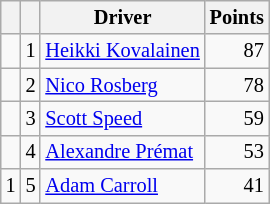<table class="wikitable" style="font-size: 85%;">
<tr>
<th></th>
<th></th>
<th>Driver</th>
<th>Points</th>
</tr>
<tr>
<td align="left"></td>
<td align="center">1</td>
<td> <a href='#'>Heikki Kovalainen</a></td>
<td align="right">87</td>
</tr>
<tr>
<td align="left"></td>
<td align="center">2</td>
<td> <a href='#'>Nico Rosberg</a></td>
<td align="right">78</td>
</tr>
<tr>
<td align="left"></td>
<td align="center">3</td>
<td> <a href='#'>Scott Speed</a></td>
<td align="right">59</td>
</tr>
<tr>
<td align="left"></td>
<td align="center">4</td>
<td> <a href='#'>Alexandre Prémat</a></td>
<td align="right">53</td>
</tr>
<tr>
<td align="left"> 1</td>
<td align="center">5</td>
<td> <a href='#'>Adam Carroll</a></td>
<td align="right">41</td>
</tr>
</table>
